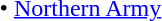<table style="text-align: center">
<tr>
<td>• <a href='#'>Northern Army</a></td>
</tr>
<tr>
</tr>
</table>
